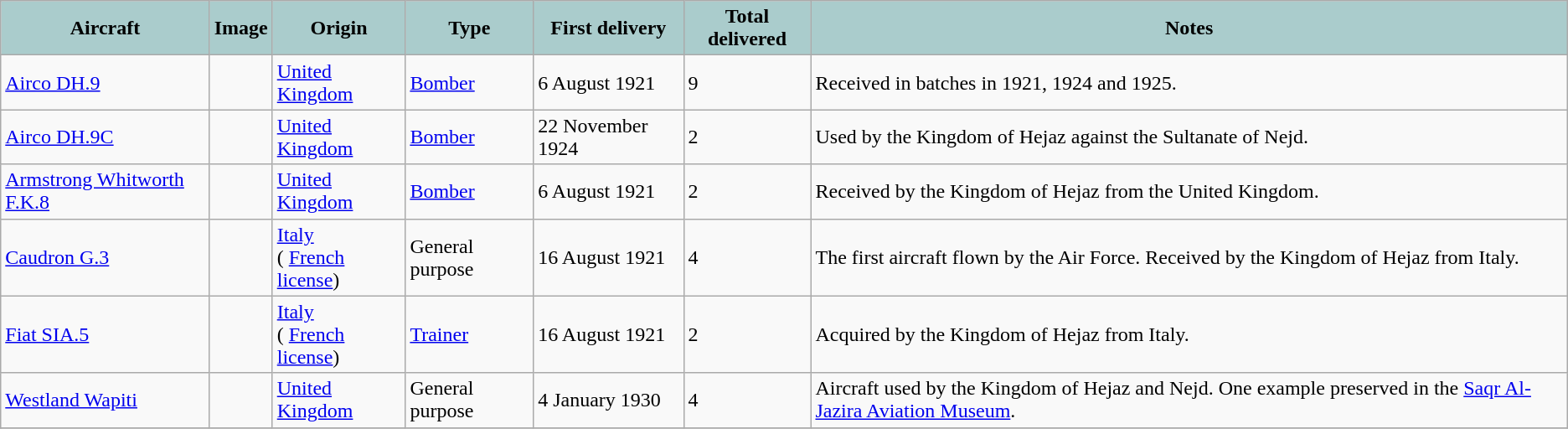<table class="wikitable">
<tr>
<th style="text-align:center; background:#acc;">Aircraft</th>
<th style="text-align:center; background:#acc;">Image</th>
<th style="text-align:center; background:#acc;">Origin</th>
<th style="text-align:center; background:#acc;">Type</th>
<th style="text-align:center; background:#acc;">First delivery</th>
<th style="text-align:center; background:#acc;">Total delivered</th>
<th style="text-align:center; background:#acc;">Notes</th>
</tr>
<tr>
<td><a href='#'>Airco DH.9</a></td>
<td></td>
<td> <a href='#'>United Kingdom</a></td>
<td><a href='#'>Bomber</a></td>
<td>6 August 1921</td>
<td>9</td>
<td>Received in batches in 1921, 1924 and 1925.</td>
</tr>
<tr>
<td><a href='#'>Airco DH.9C</a></td>
<td></td>
<td> <a href='#'>United Kingdom</a></td>
<td><a href='#'>Bomber</a></td>
<td>22 November 1924</td>
<td>2</td>
<td>Used by the Kingdom of Hejaz against the Sultanate of Nejd.</td>
</tr>
<tr>
<td><a href='#'>Armstrong Whitworth F.K.8</a></td>
<td></td>
<td> <a href='#'>United Kingdom</a></td>
<td><a href='#'>Bomber</a></td>
<td>6 August 1921</td>
<td>2</td>
<td>Received by the Kingdom of Hejaz from the United Kingdom.</td>
</tr>
<tr>
<td><a href='#'>Caudron G.3</a></td>
<td></td>
<td> <a href='#'>Italy</a><br>( <a href='#'>French</a> <a href='#'>license</a>)</td>
<td>General purpose</td>
<td>16 August 1921</td>
<td>4</td>
<td>The first aircraft flown by the Air Force. Received by the Kingdom of Hejaz from Italy.</td>
</tr>
<tr>
<td><a href='#'>Fiat SIA.5</a></td>
<td></td>
<td> <a href='#'>Italy</a><br>( <a href='#'>French</a> <a href='#'>license</a>)</td>
<td><a href='#'>Trainer</a></td>
<td>16 August 1921</td>
<td>2</td>
<td>Acquired by the Kingdom of Hejaz from Italy.</td>
</tr>
<tr>
<td><a href='#'>Westland Wapiti</a></td>
<td></td>
<td> <a href='#'>United Kingdom</a></td>
<td>General purpose</td>
<td>4 January 1930</td>
<td>4</td>
<td>Aircraft used by the Kingdom of Hejaz and Nejd. One example preserved in the <a href='#'>Saqr Al-Jazira Aviation Museum</a>.</td>
</tr>
<tr>
</tr>
</table>
